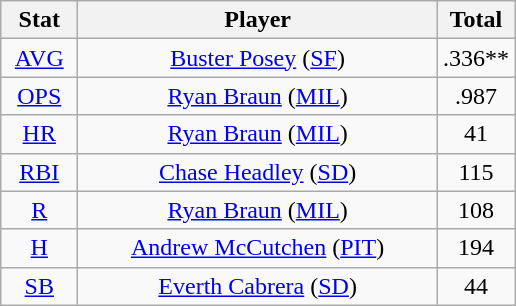<table class="wikitable" style="text-align:center;">
<tr>
<th style="width:15%">Stat</th>
<th>Player</th>
<th style="width:15%">Total</th>
</tr>
<tr>
<td><a href='#'>AVG</a></td>
<td><a href='#'>Buster Posey</a> (<a href='#'>SF</a>)</td>
<td>.336**</td>
</tr>
<tr>
<td><a href='#'>OPS</a></td>
<td><a href='#'>Ryan Braun</a> (<a href='#'>MIL</a>)</td>
<td>.987</td>
</tr>
<tr>
<td><a href='#'>HR</a></td>
<td><a href='#'>Ryan Braun</a> (<a href='#'>MIL</a>)</td>
<td>41</td>
</tr>
<tr>
<td><a href='#'>RBI</a></td>
<td><a href='#'>Chase Headley</a> (<a href='#'>SD</a>)</td>
<td>115</td>
</tr>
<tr>
<td><a href='#'>R</a></td>
<td><a href='#'>Ryan Braun</a> (<a href='#'>MIL</a>)</td>
<td>108</td>
</tr>
<tr>
<td><a href='#'>H</a></td>
<td><a href='#'>Andrew McCutchen</a> (<a href='#'>PIT</a>)</td>
<td>194</td>
</tr>
<tr>
<td><a href='#'>SB</a></td>
<td><a href='#'>Everth Cabrera</a> (<a href='#'>SD</a>)</td>
<td>44</td>
</tr>
</table>
